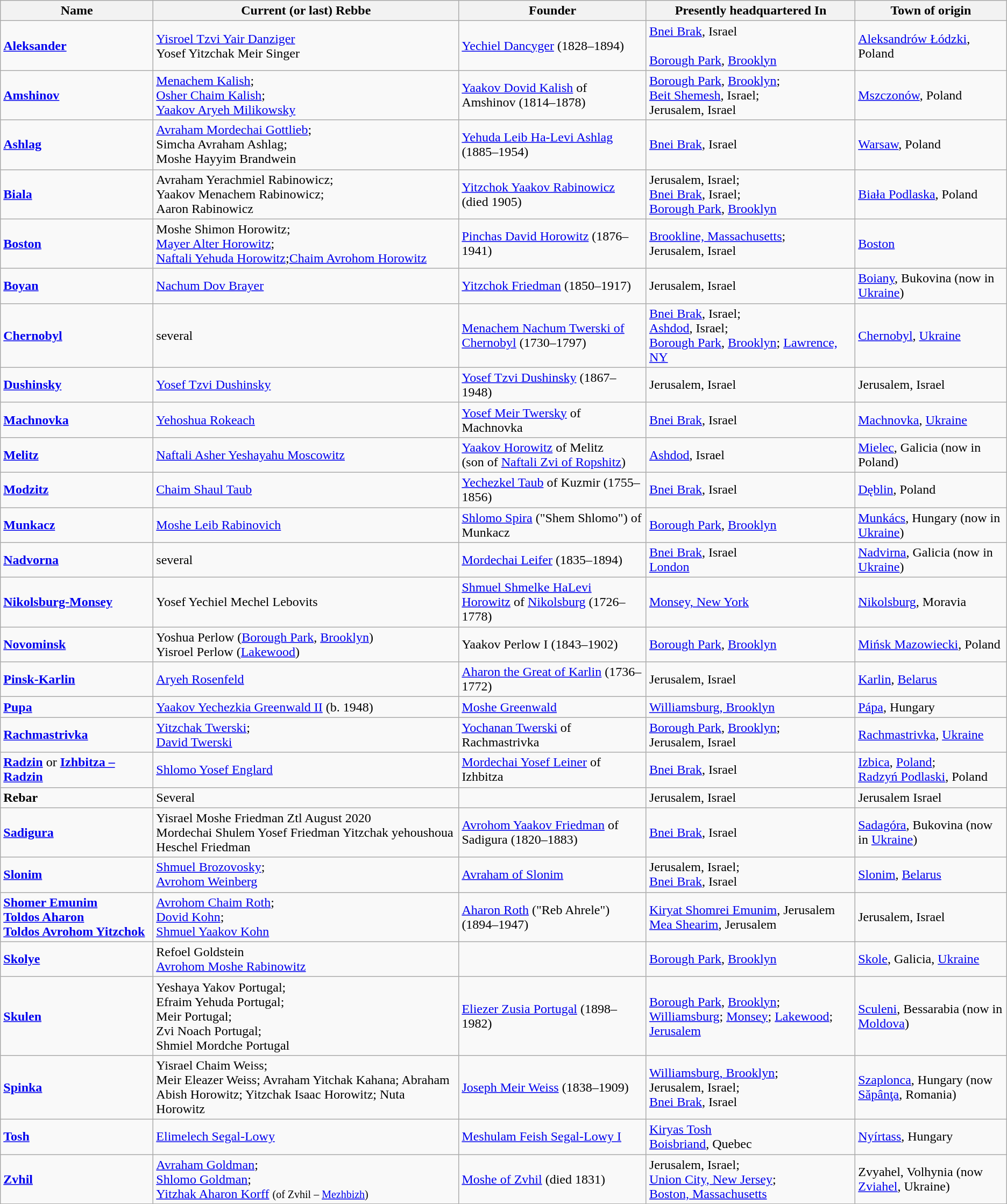<table class="wikitable">
<tr>
<th>Name</th>
<th>Current (or last) Rebbe</th>
<th>Founder</th>
<th>Presently headquartered In</th>
<th>Town of origin</th>
</tr>
<tr>
<td><strong><a href='#'>Aleksander</a></strong></td>
<td><a href='#'>Yisroel Tzvi Yair Danziger</a><br>Yosef Yitzchak Meir Singer</td>
<td><a href='#'>Yechiel Dancyger</a> (1828–1894)</td>
<td><a href='#'>Bnei Brak</a>, Israel<br><br><a href='#'>Borough Park</a>, <a href='#'>Brooklyn</a></td>
<td><a href='#'>Aleksandrów Łódzki</a>, Poland</td>
</tr>
<tr>
<td><strong><a href='#'>Amshinov</a></strong></td>
<td><a href='#'>Menachem Kalish</a>;<br><a href='#'>Osher Chaim Kalish</a>;<br><a href='#'>Yaakov Aryeh Milikowsky</a></td>
<td><a href='#'>Yaakov Dovid Kalish</a> of Amshinov (1814–1878)</td>
<td><a href='#'>Borough Park</a>, <a href='#'>Brooklyn</a>; <br> <a href='#'>Beit Shemesh</a>, Israel; <br> Jerusalem, Israel</td>
<td><a href='#'>Mszczonów</a>, Poland</td>
</tr>
<tr>
<td><strong><a href='#'>Ashlag</a></strong></td>
<td><a href='#'>Avraham Mordechai Gottlieb</a>;<br>Simcha Avraham Ashlag;<br>Moshe Hayyim Brandwein</td>
<td><a href='#'>Yehuda Leib Ha-Levi Ashlag</a> (1885–1954)</td>
<td><a href='#'>Bnei Brak</a>, Israel</td>
<td><a href='#'>Warsaw</a>, Poland</td>
</tr>
<tr>
<td><strong><a href='#'>Biala</a></strong></td>
<td>Avraham Yerachmiel Rabinowicz;<br>Yaakov Menachem Rabinowicz;<br>Aaron Rabinowicz</td>
<td><a href='#'>Yitzchok Yaakov Rabinowicz</a> (died 1905)</td>
<td>Jerusalem, Israel;<br><a href='#'>Bnei Brak</a>, Israel;<br><a href='#'>Borough Park</a>, <a href='#'>Brooklyn</a></td>
<td><a href='#'>Biała Podlaska</a>, Poland</td>
</tr>
<tr>
<td><strong><a href='#'>Boston</a></strong></td>
<td>Moshe Shimon Horowitz;<br><a href='#'>Mayer Alter Horowitz</a>;<br><a href='#'>Naftali Yehuda Horowitz</a>;<a href='#'>Chaim Avrohom Horowitz</a></td>
<td><a href='#'>Pinchas David Horowitz</a> (1876–1941)</td>
<td><a href='#'>Brookline, Massachusetts</a>;<br>Jerusalem, Israel</td>
<td><a href='#'>Boston</a></td>
</tr>
<tr>
<td><strong><a href='#'>Boyan</a></strong></td>
<td><a href='#'>Nachum Dov Brayer</a></td>
<td><a href='#'>Yitzchok Friedman</a> (1850–1917)</td>
<td>Jerusalem, Israel</td>
<td><a href='#'>Boiany</a>, Bukovina (now in <a href='#'>Ukraine</a>)</td>
</tr>
<tr>
<td><strong><a href='#'>Chernobyl</a></strong></td>
<td>several</td>
<td><a href='#'>Menachem Nachum Twerski of Chernobyl</a> (1730–1797)</td>
<td><a href='#'>Bnei Brak</a>, Israel;<br><a href='#'>Ashdod</a>, Israel;<br><a href='#'>Borough Park</a>, <a href='#'>Brooklyn</a>; <a href='#'>Lawrence, NY</a></td>
<td><a href='#'>Chernobyl</a>, <a href='#'>Ukraine</a></td>
</tr>
<tr>
<td><strong><a href='#'>Dushinsky</a></strong></td>
<td><a href='#'>Yosef Tzvi Dushinsky</a></td>
<td><a href='#'>Yosef Tzvi Dushinsky</a> (1867–1948)</td>
<td>Jerusalem, Israel</td>
<td>Jerusalem, Israel</td>
</tr>
<tr>
<td><strong><a href='#'>Machnovka</a></strong></td>
<td><a href='#'>Yehoshua Rokeach</a></td>
<td><a href='#'>Yosef Meir Twersky</a> of Machnovka</td>
<td><a href='#'>Bnei Brak</a>, Israel</td>
<td><a href='#'>Machnovka</a>, <a href='#'>Ukraine</a></td>
</tr>
<tr>
<td><strong><a href='#'>Melitz</a> </strong></td>
<td><a href='#'>Naftali Asher Yeshayahu Moscowitz</a></td>
<td><a href='#'>Yaakov Horowitz</a> of Melitz<br>(son of <a href='#'>Naftali Zvi of Ropshitz</a>)</td>
<td><a href='#'>Ashdod</a>, Israel</td>
<td><a href='#'>Mielec</a>, Galicia (now in Poland)</td>
</tr>
<tr>
<td><strong><a href='#'>Modzitz</a></strong></td>
<td><a href='#'>Chaim Shaul Taub</a></td>
<td><a href='#'>Yechezkel Taub</a> of Kuzmir (1755–1856)</td>
<td><a href='#'>Bnei Brak</a>, Israel</td>
<td><a href='#'>Dęblin</a>, Poland</td>
</tr>
<tr>
<td><strong><a href='#'>Munkacz</a> </strong></td>
<td><a href='#'>Moshe Leib Rabinovich</a></td>
<td><a href='#'>Shlomo Spira</a> ("Shem Shlomo") of Munkacz</td>
<td><a href='#'>Borough Park</a>, <a href='#'>Brooklyn</a></td>
<td><a href='#'>Munkács</a>, Hungary (now in <a href='#'>Ukraine</a>)</td>
</tr>
<tr>
<td><strong><a href='#'>Nadvorna</a></strong></td>
<td>several</td>
<td><a href='#'>Mordechai Leifer</a> (1835–1894)</td>
<td><a href='#'>Bnei Brak</a>, Israel<br><a href='#'>London</a></td>
<td><a href='#'>Nadvirna</a>, Galicia (now in <a href='#'>Ukraine</a>)</td>
</tr>
<tr>
<td><a href='#'><strong>Nikolsburg-Monsey</strong></a></td>
<td>Yosef Yechiel Mechel Lebovits</td>
<td><a href='#'>Shmuel Shmelke HaLevi Horowitz</a> of <a href='#'>Nikolsburg</a> (1726–1778)</td>
<td><a href='#'>Monsey, New York</a></td>
<td><a href='#'>Nikolsburg</a>, Moravia</td>
</tr>
<tr>
<td><strong><a href='#'>Novominsk</a></strong></td>
<td>Yoshua Perlow (<a href='#'>Borough Park</a>, <a href='#'>Brooklyn</a>) <br> Yisroel Perlow (<a href='#'>Lakewood</a>)</td>
<td>Yaakov Perlow I (1843–1902)</td>
<td><a href='#'>Borough Park</a>, <a href='#'>Brooklyn</a></td>
<td><a href='#'>Mińsk Mazowiecki</a>, Poland</td>
</tr>
<tr>
<td><strong><a href='#'>Pinsk-Karlin</a></strong></td>
<td><a href='#'>Aryeh Rosenfeld</a></td>
<td><a href='#'>Aharon the Great of Karlin</a> (1736–1772)</td>
<td>Jerusalem, Israel</td>
<td><a href='#'>Karlin</a>, <a href='#'>Belarus</a></td>
</tr>
<tr>
<td><strong><a href='#'>Pupa</a></strong></td>
<td><a href='#'>Yaakov Yechezkia Greenwald II</a> (b. 1948)</td>
<td><a href='#'>Moshe Greenwald</a></td>
<td><a href='#'>Williamsburg, Brooklyn</a></td>
<td><a href='#'>Pápa</a>, Hungary</td>
</tr>
<tr>
<td><strong><a href='#'>Rachmastrivka</a></strong></td>
<td><a href='#'>Yitzchak Twerski</a>;<br><a href='#'>David Twerski</a></td>
<td><a href='#'>Yochanan Twerski</a> of Rachmastrivka</td>
<td><a href='#'>Borough Park</a>, <a href='#'>Brooklyn</a>;<br>Jerusalem, Israel</td>
<td><a href='#'>Rachmastrivka</a>, <a href='#'>Ukraine</a></td>
</tr>
<tr>
<td><strong><a href='#'>Radzin</a></strong> or <strong><a href='#'>Izhbitza – Radzin</a></strong></td>
<td><a href='#'>Shlomo Yosef Englard</a></td>
<td><a href='#'>Mordechai Yosef Leiner</a> of Izhbitza</td>
<td><a href='#'>Bnei Brak</a>, Israel</td>
<td><a href='#'>Izbica</a>, <a href='#'>Poland</a>; <br><a href='#'>Radzyń Podlaski</a>, Poland</td>
</tr>
<tr>
<td><strong>Rebar</strong></td>
<td>Several</td>
<td></td>
<td>Jerusalem, Israel</td>
<td>Jerusalem Israel</td>
</tr>
<tr>
<td><strong><a href='#'>Sadigura</a> </strong></td>
<td>Yisrael Moshe Friedman Ztl August 2020<br>Mordechai Shulem Yosef Friedman
Yitzchak yehoushoua Heschel Friedman</td>
<td><a href='#'>Avrohom Yaakov Friedman</a> of Sadigura (1820–1883)</td>
<td><a href='#'>Bnei Brak</a>, Israel</td>
<td><a href='#'>Sadagóra</a>, Bukovina (now in <a href='#'>Ukraine</a>)</td>
</tr>
<tr>
<td><strong><a href='#'>Slonim</a> </strong></td>
<td><a href='#'>Shmuel Brozovosky</a>;<br><a href='#'>Avrohom Weinberg</a></td>
<td><a href='#'>Avraham of Slonim</a></td>
<td>Jerusalem, Israel;<br><a href='#'>Bnei Brak</a>, Israel</td>
<td><a href='#'>Slonim</a>, <a href='#'>Belarus</a></td>
</tr>
<tr>
<td><strong><a href='#'>Shomer Emunim</a><br><a href='#'>Toldos Aharon</a><br><a href='#'>Toldos Avrohom Yitzchok</a></strong></td>
<td><a href='#'>Avrohom Chaim Roth</a>; <br><a href='#'>Dovid Kohn</a>; <br><a href='#'>Shmuel Yaakov Kohn</a></td>
<td><a href='#'>Aharon Roth</a> ("Reb Ahrele") (1894–1947)</td>
<td><a href='#'>Kiryat Shomrei Emunim</a>, Jerusalem<br><a href='#'>Mea Shearim</a>, Jerusalem</td>
<td>Jerusalem, Israel</td>
</tr>
<tr>
<td><strong><a href='#'>Skolye</a> </strong></td>
<td>Refoel Goldstein<br><a href='#'>Avrohom Moshe Rabinowitz</a></td>
<td></td>
<td><a href='#'>Borough Park</a>, <a href='#'>Brooklyn</a></td>
<td><a href='#'>Skole</a>, Galicia, <a href='#'>Ukraine</a></td>
</tr>
<tr>
<td><strong><a href='#'>Skulen</a> </strong></td>
<td>Yeshaya Yakov Portugal;<br>Efraim Yehuda Portugal;<br>Meir Portugal;<br>Zvi Noach Portugal;<br>Shmiel Mordche Portugal</td>
<td><a href='#'>Eliezer Zusia Portugal</a> (1898–1982)</td>
<td><a href='#'>Borough Park</a>, <a href='#'>Brooklyn</a>; <a href='#'>Williamsburg</a>; <a href='#'>Monsey</a>; <a href='#'>Lakewood</a>; <a href='#'>Jerusalem</a></td>
<td><a href='#'>Sculeni</a>, Bessarabia (now in <a href='#'>Moldova</a>)</td>
</tr>
<tr>
<td><strong><a href='#'>Spinka</a></strong></td>
<td>Yisrael Chaim Weiss;<br>Meir Eleazer Weiss;
Avraham Yitchak Kahana;
Abraham Abish Horowitz; 
Yitzchak Isaac Horowitz;
Nuta Horowitz</td>
<td><a href='#'>Joseph Meir Weiss</a> (1838–1909)</td>
<td><a href='#'>Williamsburg, Brooklyn</a>;<br>Jerusalem, Israel;<br><a href='#'>Bnei Brak</a>, Israel</td>
<td><a href='#'>Szaplonca</a>, Hungary (now <a href='#'>Săpânţa</a>, Romania)</td>
</tr>
<tr>
<td><strong><a href='#'>Tosh</a></strong></td>
<td><a href='#'>Elimelech Segal-Lowy</a></td>
<td><a href='#'>Meshulam Feish Segal-Lowy I</a></td>
<td><a href='#'>Kiryas Tosh</a><br><a href='#'>Boisbriand</a>, Quebec</td>
<td><a href='#'>Nyírtass</a>, Hungary</td>
</tr>
<tr>
<td><strong><a href='#'>Zvhil</a></strong></td>
<td><a href='#'>Avraham Goldman</a>;<br><a href='#'>Shlomo Goldman</a>;<br><a href='#'>Yitzhak Aharon Korff</a> <small>(of Zvhil – <a href='#'>Mezhbizh</a>)</small></td>
<td><a href='#'>Moshe of Zvhil</a> (died 1831)</td>
<td>Jerusalem, Israel;<br><a href='#'>Union City, New Jersey</a>;<br><a href='#'>Boston, Massachusetts</a></td>
<td>Zvyahel, Volhynia (now <a href='#'>Zviahel</a>, Ukraine)</td>
</tr>
</table>
